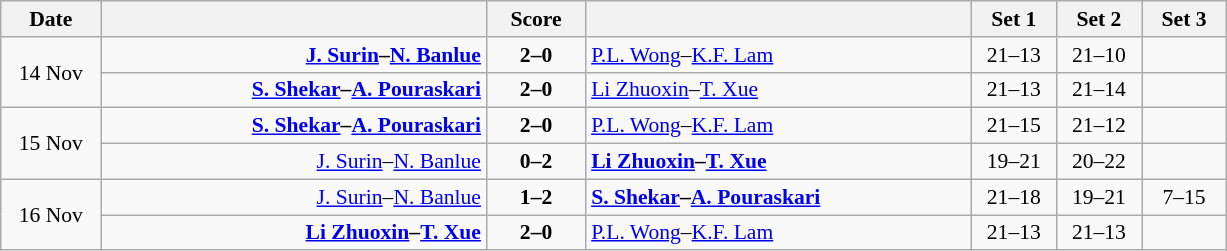<table class="wikitable" style="text-align: center; font-size:90% ">
<tr>
<th width="60">Date</th>
<th align="right" width="250"></th>
<th width="60">Score</th>
<th align="left" width="250"></th>
<th width="50">Set 1</th>
<th width="50">Set 2</th>
<th width="50">Set 3</th>
</tr>
<tr>
<td rowspan=2>14 Nov</td>
<td align=right><strong><a href='#'>J. Surin</a>–<a href='#'>N. Banlue</a> </strong></td>
<td align=center><strong>2–0</strong></td>
<td align=left> <a href='#'>P.L. Wong</a>–<a href='#'>K.F. Lam</a></td>
<td>21–13</td>
<td>21–10</td>
<td></td>
</tr>
<tr>
<td align=right><strong><a href='#'>S. Shekar</a>–<a href='#'>A. Pouraskari</a> </strong></td>
<td align=center><strong>2–0</strong></td>
<td align=left> <a href='#'>Li Zhuoxin</a>–<a href='#'>T. Xue</a></td>
<td>21–13</td>
<td>21–14</td>
<td></td>
</tr>
<tr>
<td rowspan=2>15 Nov</td>
<td align=right><strong><a href='#'>S. Shekar</a>–<a href='#'>A. Pouraskari</a> </strong></td>
<td align=center><strong>2–0</strong></td>
<td align=left> <a href='#'>P.L. Wong</a>–<a href='#'>K.F. Lam</a></td>
<td>21–15</td>
<td>21–12</td>
<td></td>
</tr>
<tr>
<td align=right><a href='#'>J. Surin</a>–<a href='#'>N. Banlue</a> </td>
<td align=center><strong>0–2</strong></td>
<td align=left><strong> <a href='#'>Li Zhuoxin</a>–<a href='#'>T. Xue</a></strong></td>
<td>19–21</td>
<td>20–22</td>
<td></td>
</tr>
<tr>
<td rowspan=2>16 Nov</td>
<td align=right><a href='#'>J. Surin</a>–<a href='#'>N. Banlue</a> </td>
<td align=center><strong>1–2</strong></td>
<td align=left><strong> <a href='#'>S. Shekar</a>–<a href='#'>A. Pouraskari</a></strong></td>
<td>21–18</td>
<td>19–21</td>
<td>7–15</td>
</tr>
<tr>
<td align=right><strong><a href='#'>Li Zhuoxin</a>–<a href='#'>T. Xue</a> </strong></td>
<td align=center><strong>2–0</strong></td>
<td align=left> <a href='#'>P.L. Wong</a>–<a href='#'>K.F. Lam</a></td>
<td>21–13</td>
<td>21–13</td>
<td></td>
</tr>
</table>
